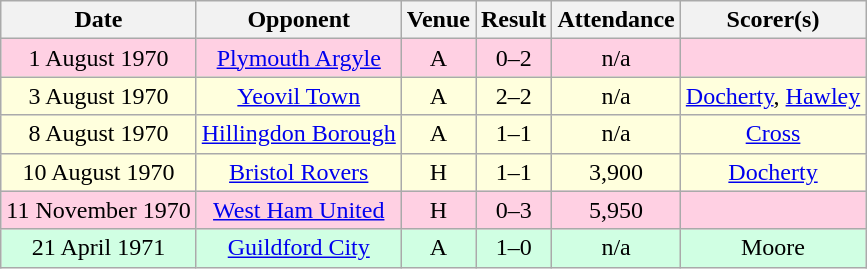<table class="wikitable sortable" style="text-align:center;">
<tr>
<th>Date</th>
<th>Opponent</th>
<th>Venue</th>
<th>Result</th>
<th>Attendance</th>
<th>Scorer(s)</th>
</tr>
<tr style="background:#ffd0e3;">
<td>1 August 1970</td>
<td><a href='#'>Plymouth Argyle</a></td>
<td>A</td>
<td>0–2</td>
<td>n/a</td>
<td></td>
</tr>
<tr style="background:#ffd;">
<td>3 August 1970</td>
<td><a href='#'>Yeovil Town</a></td>
<td>A</td>
<td>2–2</td>
<td>n/a</td>
<td><a href='#'>Docherty</a>, <a href='#'>Hawley</a></td>
</tr>
<tr style="background:#ffd;">
<td>8 August 1970</td>
<td><a href='#'>Hillingdon Borough</a></td>
<td>A</td>
<td>1–1</td>
<td>n/a</td>
<td><a href='#'>Cross</a></td>
</tr>
<tr style="background:#ffd;">
<td>10 August 1970</td>
<td><a href='#'>Bristol Rovers</a></td>
<td>H</td>
<td>1–1</td>
<td>3,900</td>
<td><a href='#'>Docherty</a></td>
</tr>
<tr style="background:#ffd0e3;">
<td>11 November 1970</td>
<td><a href='#'>West Ham United</a></td>
<td>H</td>
<td>0–3</td>
<td>5,950</td>
<td></td>
</tr>
<tr style="background:#d0ffe3;">
<td>21 April 1971</td>
<td><a href='#'>Guildford City</a></td>
<td>A</td>
<td>1–0</td>
<td>n/a</td>
<td>Moore</td>
</tr>
</table>
